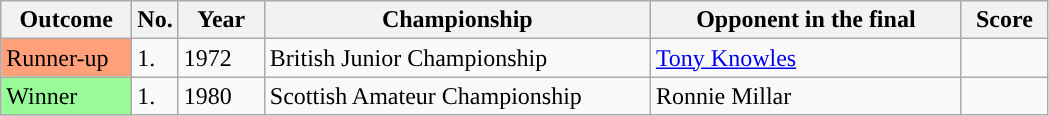<table class="wikitable sortable">
<tr>
<th scope="col" style="width:80px;">Outcome</th>
<th scope="col" style="width:20px;">No.</th>
<th scope="col" style="width:50px;">Year</th>
<th scope="col" style="width:250px;">Championship</th>
<th scope="col" style="width:200px;">Opponent in the final</th>
<th scope="col" style="width:50px;">Score</th>
</tr>
<tr>
<td style="background:#ffa07a">Runner-up</td>
<td>1.</td>
<td>1972</td>
<td>British Junior Championship</td>
<td><a href='#'>Tony Knowles</a></td>
<td align="center"></td>
</tr>
<tr>
<td style="background:#98FB98">Winner</td>
<td>1.</td>
<td>1980</td>
<td>Scottish Amateur Championship</td>
<td>Ronnie Millar</td>
<td align="center"></td>
</tr>
</table>
